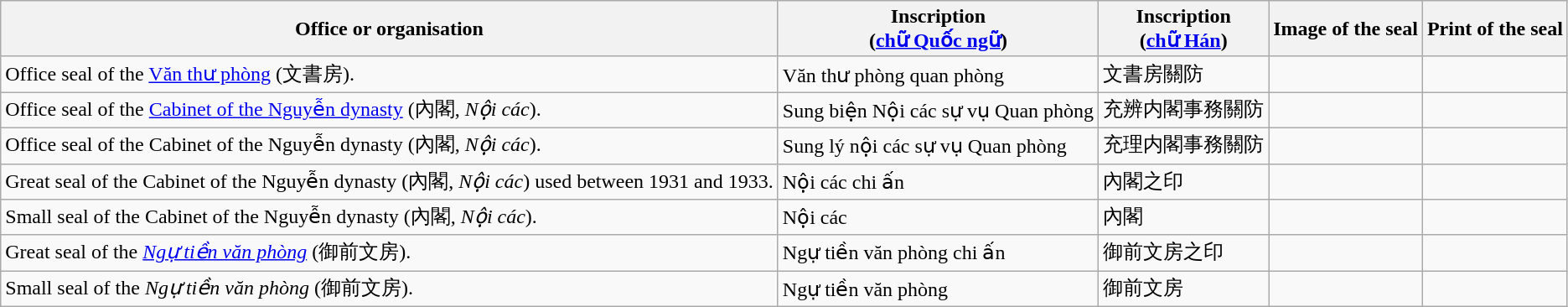<table class="wikitable">
<tr>
<th>Office or organisation</th>
<th>Inscription<br>(<a href='#'>chữ Quốc ngữ</a>)</th>
<th>Inscription<br>(<a href='#'>chữ Hán</a>)</th>
<th>Image of the seal</th>
<th>Print of the seal</th>
</tr>
<tr>
<td>Office seal of the <a href='#'>Văn thư phòng</a> (文書房).</td>
<td>Văn thư phòng quan phòng</td>
<td>文書房關防</td>
<td></td>
<td></td>
</tr>
<tr>
<td>Office seal of the <a href='#'>Cabinet of the Nguyễn dynasty</a> (內閣, <em>Nội các</em>).</td>
<td>Sung biện Nội các sự vụ Quan phòng</td>
<td>充辨内閣事務關防</td>
<td></td>
<td></td>
</tr>
<tr>
<td>Office seal of the Cabinet of the Nguyễn dynasty (內閣, <em>Nội các</em>).</td>
<td>Sung lý nội các sự vụ Quan phòng</td>
<td>充理内閣事務關防</td>
<td></td>
<td></td>
</tr>
<tr>
<td>Great seal of the Cabinet of the Nguyễn dynasty (內閣, <em>Nội các</em>) used between 1931 and 1933.</td>
<td>Nội các chi ấn</td>
<td>內閣之印</td>
<td></td>
<td></td>
</tr>
<tr>
<td>Small seal of the Cabinet of the Nguyễn dynasty (內閣, <em>Nội các</em>).</td>
<td>Nội các</td>
<td>內閣</td>
<td></td>
<td></td>
</tr>
<tr>
<td>Great seal of the <em><a href='#'>Ngự tiền văn phòng</a></em> (御前文房).</td>
<td>Ngự tiền văn phòng chi ấn</td>
<td>御前文房之印</td>
<td></td>
<td></td>
</tr>
<tr>
<td>Small seal of the <em>Ngự tiền văn phòng</em> (御前文房).</td>
<td>Ngự tiền văn phòng</td>
<td>御前文房</td>
<td></td>
<td></td>
</tr>
</table>
